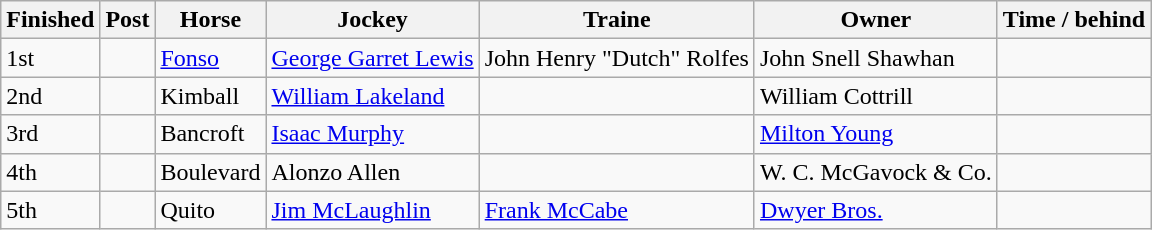<table class="wikitable">
<tr>
<th>Finished</th>
<th>Post</th>
<th>Horse</th>
<th>Jockey</th>
<th>Traine</th>
<th>Owner</th>
<th>Time / behind</th>
</tr>
<tr>
<td>1st</td>
<td></td>
<td><a href='#'>Fonso</a></td>
<td><a href='#'>George Garret Lewis</a></td>
<td>John Henry "Dutch" Rolfes</td>
<td>John Snell Shawhan</td>
</tr>
<tr>
<td>2nd</td>
<td></td>
<td>Kimball</td>
<td><a href='#'>William Lakeland</a></td>
<td></td>
<td>William Cottrill</td>
<td></td>
</tr>
<tr>
<td>3rd</td>
<td></td>
<td>Bancroft</td>
<td><a href='#'>Isaac Murphy</a></td>
<td></td>
<td><a href='#'>Milton Young</a></td>
<td></td>
</tr>
<tr>
<td>4th</td>
<td></td>
<td>Boulevard</td>
<td>Alonzo Allen</td>
<td></td>
<td>W. C. McGavock & Co.</td>
<td></td>
</tr>
<tr>
<td>5th</td>
<td></td>
<td>Quito</td>
<td><a href='#'>Jim McLaughlin</a></td>
<td><a href='#'>Frank McCabe</a></td>
<td><a href='#'>Dwyer Bros.</a></td>
<td></td>
</tr>
</table>
